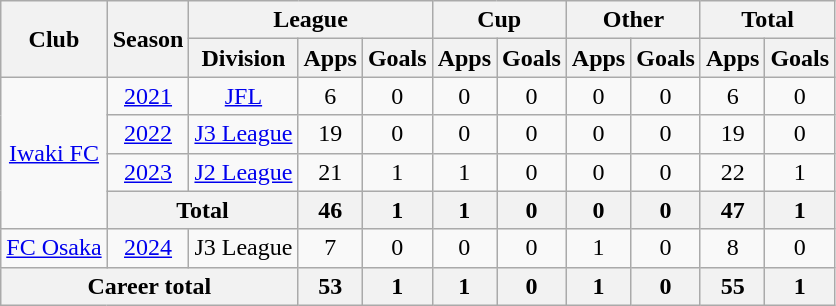<table class=wikitable style=text-align:center>
<tr>
<th rowspan=2>Club</th>
<th rowspan=2>Season</th>
<th colspan=3>League</th>
<th colspan=2>Cup</th>
<th colspan=2>Other</th>
<th colspan=2>Total</th>
</tr>
<tr>
<th>Division</th>
<th>Apps</th>
<th>Goals</th>
<th>Apps</th>
<th>Goals</th>
<th>Apps</th>
<th>Goals</th>
<th>Apps</th>
<th>Goals</th>
</tr>
<tr>
<td rowspan=4><a href='#'>Iwaki FC</a></td>
<td><a href='#'>2021</a></td>
<td><a href='#'>JFL</a></td>
<td>6</td>
<td>0</td>
<td>0</td>
<td>0</td>
<td>0</td>
<td>0</td>
<td>6</td>
<td>0</td>
</tr>
<tr>
<td><a href='#'>2022</a></td>
<td><a href='#'>J3 League</a></td>
<td>19</td>
<td>0</td>
<td>0</td>
<td>0</td>
<td>0</td>
<td>0</td>
<td>19</td>
<td>0</td>
</tr>
<tr>
<td><a href='#'>2023</a></td>
<td><a href='#'>J2 League</a></td>
<td>21</td>
<td>1</td>
<td>1</td>
<td>0</td>
<td>0</td>
<td>0</td>
<td>22</td>
<td>1</td>
</tr>
<tr>
<th colspan="2">Total</th>
<th>46</th>
<th>1</th>
<th>1</th>
<th>0</th>
<th>0</th>
<th>0</th>
<th>47</th>
<th>1</th>
</tr>
<tr>
<td><a href='#'>FC Osaka</a></td>
<td><a href='#'>2024</a></td>
<td>J3 League</td>
<td>7</td>
<td>0</td>
<td>0</td>
<td>0</td>
<td>1</td>
<td>0</td>
<td>8</td>
<td>0</td>
</tr>
<tr>
<th colspan=3>Career total</th>
<th>53</th>
<th>1</th>
<th>1</th>
<th>0</th>
<th>1</th>
<th>0</th>
<th>55</th>
<th>1</th>
</tr>
</table>
